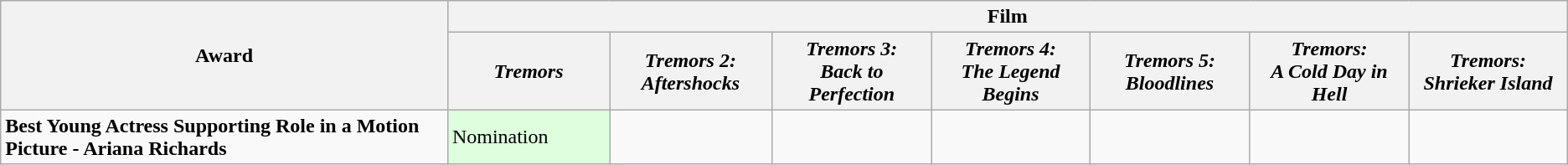<table class="wikitable" style="margin:left;">
<tr>
<th style="width:400px;" rowspan="2">Award</th>
<th colspan="45">Film</th>
</tr>
<tr>
<th style="width:130px;"><em>Tremors</em></th>
<th style="width:130px;"><em>Tremors 2: <br>Aftershocks</em></th>
<th style="width:130px;"><em>Tremors 3: <br>Back to Perfection</em></th>
<th style="width:130px;"><em>Tremors 4: <br>The Legend Begins</em></th>
<th style="width:130px;"><em>Tremors 5: <br>Bloodlines</em></th>
<th style="width:130px;"><em>Tremors: <br>A Cold Day in Hell</em></th>
<th style="width:130px;"><em>Tremors: <br>Shrieker Island</em></th>
</tr>
<tr>
<td><strong>Best Young Actress Supporting Role in a Motion Picture - Ariana Richards </strong></td>
<td style="background:#dfd;">Nomination</td>
<td></td>
<td></td>
<td></td>
<td></td>
<td></td>
<td></td>
</tr>
</table>
